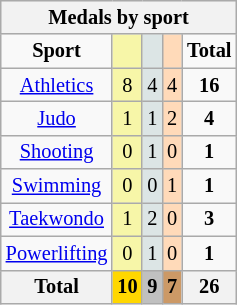<table class="wikitable" style="font-size:85%">
<tr style="background:#efefef;">
<th colspan=5><strong>Medals by sport</strong></th>
</tr>
<tr align=center>
<td><strong>Sport</strong></td>
<td bgcolor=#f7f6a8></td>
<td bgcolor=#dce5e5></td>
<td bgcolor=#ffdab9></td>
<td><strong>Total</strong></td>
</tr>
<tr align=center>
<td><a href='#'>Athletics</a></td>
<td style="background:#F7F6A8;">8</td>
<td style="background:#DCE5E5;">4</td>
<td style="background:#FFDAB9;">4</td>
<td><strong>16</strong></td>
</tr>
<tr align=center>
<td><a href='#'>Judo</a></td>
<td style="background:#F7F6A8;">1</td>
<td style="background:#DCE5E5;">1</td>
<td style="background:#FFDAB9;">2</td>
<td><strong>4</strong></td>
</tr>
<tr align=center>
<td><a href='#'>Shooting</a></td>
<td style="background:#F7F6A8;">0</td>
<td style="background:#DCE5E5;">1</td>
<td style="background:#FFDAB9;">0</td>
<td><strong>1</strong></td>
</tr>
<tr align=center>
<td><a href='#'>Swimming</a></td>
<td style="background:#F7F6A8;">0</td>
<td style="background:#DCE5E5;">0</td>
<td style="background:#FFDAB9;">1</td>
<td><strong>1</strong></td>
</tr>
<tr align=center>
<td><a href='#'>Taekwondo</a></td>
<td style="background:#F7F6A8;">1</td>
<td style="background:#DCE5E5;">2</td>
<td style="background:#FFDAB9;">0</td>
<td><strong>3</strong></td>
</tr>
<tr align=center>
<td><a href='#'>Powerlifting</a></td>
<td style="background:#F7F6A8;">0</td>
<td style="background:#DCE5E5;">1</td>
<td style="background:#FFDAB9;">0</td>
<td><strong>1</strong></td>
</tr>
<tr align=center>
<th><strong>Total</strong></th>
<th style="background:gold;"><strong>10</strong></th>
<th style="background:silver;"><strong>9</strong></th>
<th style="background:#c96;"><strong>7</strong></th>
<th><strong>26</strong></th>
</tr>
</table>
